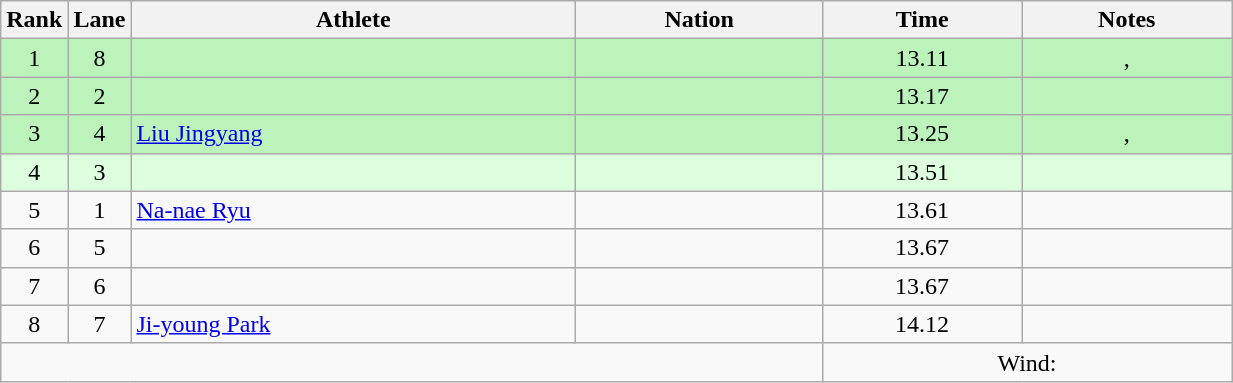<table class="wikitable sortable" style="text-align:center;width: 65%;">
<tr>
<th scope="col" style="width: 10px;">Rank</th>
<th scope="col" style="width: 10px;">Lane</th>
<th scope="col">Athlete</th>
<th scope="col">Nation</th>
<th scope="col">Time</th>
<th scope="col">Notes</th>
</tr>
<tr bgcolor=bbf3bb>
<td>1</td>
<td>8</td>
<td align="left"></td>
<td align="left"></td>
<td>13.11</td>
<td>, </td>
</tr>
<tr bgcolor=bbf3bb>
<td>2</td>
<td>2</td>
<td align="left"></td>
<td align="left"></td>
<td>13.17</td>
<td></td>
</tr>
<tr bgcolor=bbf3bb>
<td>3</td>
<td>4</td>
<td align="left"><a href='#'>Liu Jingyang</a></td>
<td align="left"></td>
<td>13.25</td>
<td>, </td>
</tr>
<tr bgcolor=ddffdd>
<td>4</td>
<td>3</td>
<td align="left"></td>
<td align="left"></td>
<td>13.51</td>
<td></td>
</tr>
<tr>
<td>5</td>
<td>1</td>
<td align="left"><a href='#'>Na-nae Ryu</a></td>
<td align="left"></td>
<td>13.61</td>
<td></td>
</tr>
<tr>
<td>6</td>
<td>5</td>
<td align="left"></td>
<td align="left"></td>
<td>13.67 </td>
<td></td>
</tr>
<tr>
<td>7</td>
<td>6</td>
<td align="left"></td>
<td align="left"></td>
<td>13.67 </td>
<td></td>
</tr>
<tr>
<td>8</td>
<td>7</td>
<td align="left"><a href='#'>Ji-young Park</a></td>
<td align="left"></td>
<td>14.12</td>
<td></td>
</tr>
<tr class="sortbottom">
<td colspan="4"></td>
<td colspan="2">Wind: </td>
</tr>
</table>
